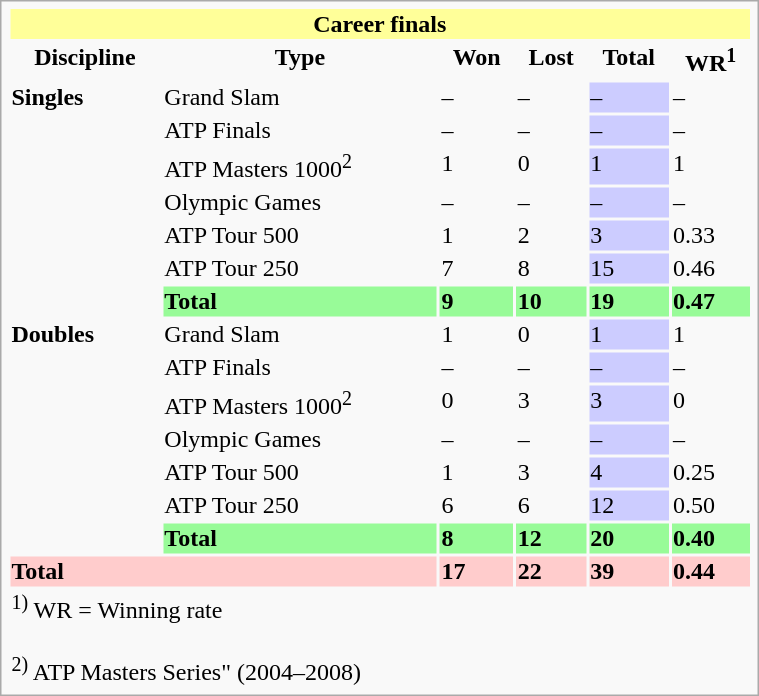<table class="infobox vcard vevent nowrap" width=40%>
<tr style=background:#ff9>
<th colspan=6 style=text-align:center>Career finals</th>
</tr>
<tr>
<th>Discipline</th>
<th>Type</th>
<th>Won</th>
<th>Lost</th>
<th>Total</th>
<th>WR<sup>1</sup></th>
</tr>
<tr>
<td rowspan=7><strong>Singles</strong></td>
<td>Grand Slam</td>
<td>–</td>
<td>–</td>
<td style=background:#ccf>–</td>
<td>–</td>
</tr>
<tr>
<td>ATP Finals</td>
<td>–</td>
<td>–</td>
<td style=background:#ccf>–</td>
<td>–</td>
</tr>
<tr>
<td>ATP Masters 1000<sup>2</sup></td>
<td>1</td>
<td>0</td>
<td style=background:#ccf>1</td>
<td>1</td>
</tr>
<tr>
<td>Olympic Games</td>
<td>–</td>
<td>–</td>
<td style=background:#ccf>–</td>
<td>–</td>
</tr>
<tr>
<td>ATP Tour 500</td>
<td>1</td>
<td>2</td>
<td style=background:#ccf>3</td>
<td>0.33</td>
</tr>
<tr>
<td>ATP Tour 250</td>
<td>7</td>
<td>8</td>
<td style=background:#ccf>15</td>
<td>0.46</td>
</tr>
<tr style=background:#98fb98>
<td><strong>Total</strong></td>
<td><strong>9</strong></td>
<td><strong>10</strong></td>
<td><strong>19</strong></td>
<td><strong>0.47</strong></td>
</tr>
<tr>
<td rowspan=7><strong>Doubles</strong></td>
<td>Grand Slam</td>
<td>1</td>
<td>0</td>
<td style=background:#ccf>1</td>
<td>1</td>
</tr>
<tr>
<td>ATP Finals</td>
<td>–</td>
<td>–</td>
<td style=background:#ccf>–</td>
<td>–</td>
</tr>
<tr>
<td>ATP Masters 1000<sup>2</sup></td>
<td>0</td>
<td>3</td>
<td style=background:#ccf>3</td>
<td>0</td>
</tr>
<tr>
<td>Olympic Games</td>
<td>–</td>
<td>–</td>
<td style=background:#ccf>–</td>
<td>–</td>
</tr>
<tr>
<td>ATP Tour 500</td>
<td>1</td>
<td>3</td>
<td style=background:#ccf>4</td>
<td>0.25</td>
</tr>
<tr>
<td>ATP Tour 250</td>
<td>6</td>
<td>6</td>
<td style=background:#ccf>12</td>
<td>0.50</td>
</tr>
<tr style=background:#98fb98>
<td><strong>Total</strong></td>
<td><strong>8</strong></td>
<td><strong>12</strong></td>
<td><strong>20</strong></td>
<td><strong>0.40</strong></td>
</tr>
<tr style=background:#fcc>
<td colspan=2><strong>Total</strong></td>
<td><strong>17</strong></td>
<td><strong>22</strong></td>
<td><strong>39</strong></td>
<td><strong>0.44</strong></td>
</tr>
<tr>
<td colspan=6><sup>1)</sup> WR = Winning rate<br><br><sup>2)</sup> ATP Masters Series" (2004–2008)</td>
</tr>
</table>
